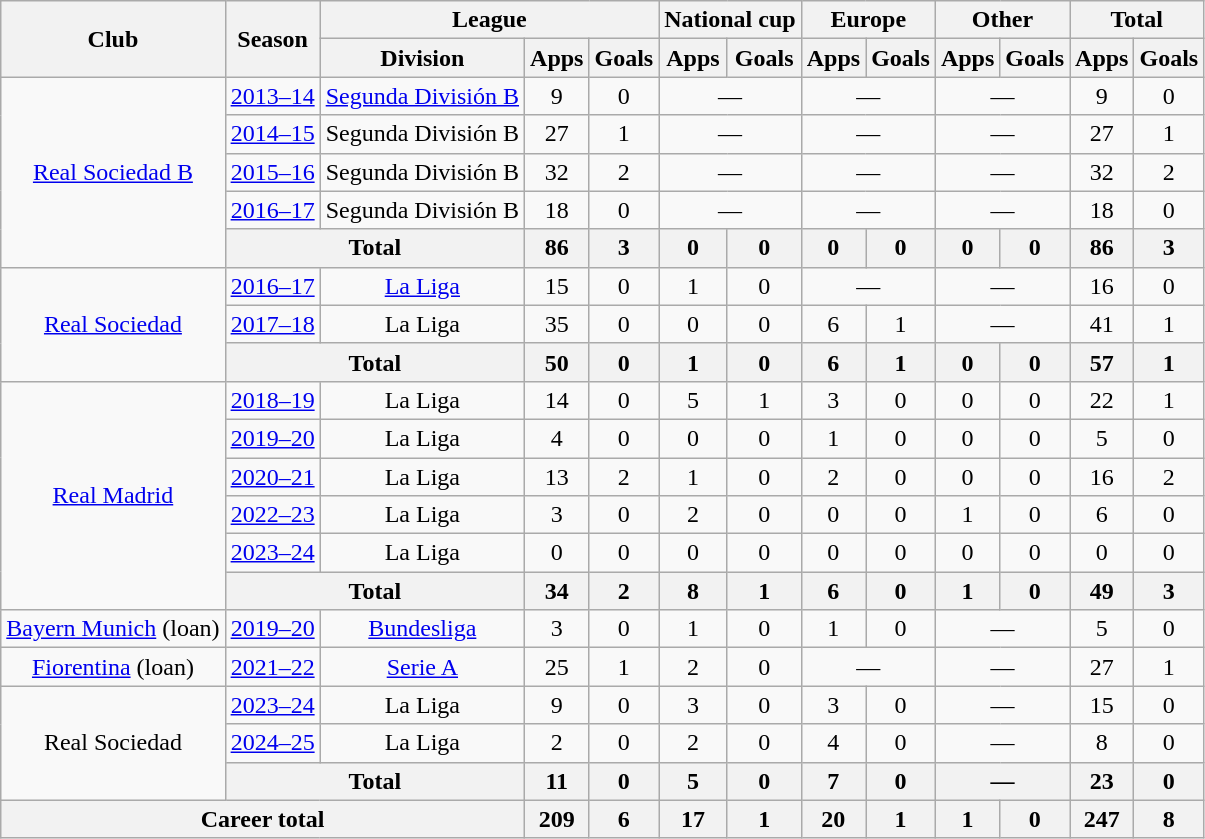<table class="wikitable" style="text-align: center;">
<tr>
<th rowspan="2">Club</th>
<th rowspan="2">Season</th>
<th colspan="3">League</th>
<th colspan="2">National cup</th>
<th colspan="2">Europe</th>
<th colspan="2">Other</th>
<th colspan="2">Total</th>
</tr>
<tr>
<th>Division</th>
<th>Apps</th>
<th>Goals</th>
<th>Apps</th>
<th>Goals</th>
<th>Apps</th>
<th>Goals</th>
<th>Apps</th>
<th>Goals</th>
<th>Apps</th>
<th>Goals</th>
</tr>
<tr>
<td rowspan="5"><a href='#'>Real Sociedad B</a></td>
<td><a href='#'>2013–14</a></td>
<td><a href='#'>Segunda División B</a></td>
<td>9</td>
<td>0</td>
<td colspan="2">—</td>
<td colspan="2">—</td>
<td colspan="2">—</td>
<td>9</td>
<td>0</td>
</tr>
<tr>
<td><a href='#'>2014–15</a></td>
<td>Segunda División B</td>
<td>27</td>
<td>1</td>
<td colspan="2">—</td>
<td colspan="2">—</td>
<td colspan="2">—</td>
<td>27</td>
<td>1</td>
</tr>
<tr>
<td><a href='#'>2015–16</a></td>
<td>Segunda División B</td>
<td>32</td>
<td>2</td>
<td colspan="2">—</td>
<td colspan="2">—</td>
<td colspan="2">—</td>
<td>32</td>
<td>2</td>
</tr>
<tr>
<td><a href='#'>2016–17</a></td>
<td>Segunda División B</td>
<td>18</td>
<td>0</td>
<td colspan="2">—</td>
<td colspan="2">—</td>
<td colspan="2">—</td>
<td>18</td>
<td>0</td>
</tr>
<tr>
<th colspan="2">Total</th>
<th>86</th>
<th>3</th>
<th>0</th>
<th>0</th>
<th>0</th>
<th>0</th>
<th>0</th>
<th>0</th>
<th>86</th>
<th>3</th>
</tr>
<tr>
<td rowspan="3"><a href='#'>Real Sociedad</a></td>
<td><a href='#'>2016–17</a></td>
<td><a href='#'>La Liga</a></td>
<td>15</td>
<td>0</td>
<td>1</td>
<td>0</td>
<td colspan="2">—</td>
<td colspan="2">—</td>
<td>16</td>
<td>0</td>
</tr>
<tr>
<td><a href='#'>2017–18</a></td>
<td>La Liga</td>
<td>35</td>
<td>0</td>
<td>0</td>
<td>0</td>
<td>6</td>
<td>1</td>
<td colspan="2">—</td>
<td>41</td>
<td>1</td>
</tr>
<tr>
<th colspan="2">Total</th>
<th>50</th>
<th>0</th>
<th>1</th>
<th>0</th>
<th>6</th>
<th>1</th>
<th>0</th>
<th>0</th>
<th>57</th>
<th>1</th>
</tr>
<tr>
<td rowspan="6"><a href='#'>Real Madrid</a></td>
<td><a href='#'>2018–19</a></td>
<td>La Liga</td>
<td>14</td>
<td>0</td>
<td>5</td>
<td>1</td>
<td>3</td>
<td>0</td>
<td>0</td>
<td>0</td>
<td>22</td>
<td>1</td>
</tr>
<tr>
<td><a href='#'>2019–20</a></td>
<td>La Liga</td>
<td>4</td>
<td>0</td>
<td>0</td>
<td>0</td>
<td>1</td>
<td>0</td>
<td>0</td>
<td>0</td>
<td>5</td>
<td>0</td>
</tr>
<tr>
<td><a href='#'>2020–21</a></td>
<td>La Liga</td>
<td>13</td>
<td>2</td>
<td>1</td>
<td>0</td>
<td>2</td>
<td>0</td>
<td>0</td>
<td>0</td>
<td>16</td>
<td>2</td>
</tr>
<tr>
<td><a href='#'>2022–23</a></td>
<td>La Liga</td>
<td>3</td>
<td>0</td>
<td>2</td>
<td>0</td>
<td>0</td>
<td>0</td>
<td>1</td>
<td>0</td>
<td>6</td>
<td>0</td>
</tr>
<tr>
<td><a href='#'>2023–24</a></td>
<td>La Liga</td>
<td>0</td>
<td>0</td>
<td>0</td>
<td>0</td>
<td>0</td>
<td>0</td>
<td>0</td>
<td>0</td>
<td>0</td>
<td>0</td>
</tr>
<tr>
<th colspan="2">Total</th>
<th>34</th>
<th>2</th>
<th>8</th>
<th>1</th>
<th>6</th>
<th>0</th>
<th>1</th>
<th>0</th>
<th>49</th>
<th>3</th>
</tr>
<tr>
<td><a href='#'>Bayern Munich</a> (loan)</td>
<td><a href='#'>2019–20</a></td>
<td><a href='#'>Bundesliga</a></td>
<td>3</td>
<td>0</td>
<td>1</td>
<td>0</td>
<td>1</td>
<td>0</td>
<td colspan="2">—</td>
<td>5</td>
<td>0</td>
</tr>
<tr>
<td><a href='#'>Fiorentina</a> (loan)</td>
<td><a href='#'>2021–22</a></td>
<td><a href='#'>Serie A</a></td>
<td>25</td>
<td>1</td>
<td>2</td>
<td>0</td>
<td colspan="2">—</td>
<td colspan="2">—</td>
<td>27</td>
<td>1</td>
</tr>
<tr>
<td rowspan="3">Real Sociedad</td>
<td><a href='#'>2023–24</a></td>
<td>La Liga</td>
<td>9</td>
<td>0</td>
<td>3</td>
<td>0</td>
<td>3</td>
<td>0</td>
<td colspan="2">—</td>
<td>15</td>
<td>0</td>
</tr>
<tr>
<td><a href='#'>2024–25</a></td>
<td>La Liga</td>
<td>2</td>
<td>0</td>
<td>2</td>
<td>0</td>
<td>4</td>
<td>0</td>
<td colspan="2">—</td>
<td>8</td>
<td>0</td>
</tr>
<tr>
<th colspan="2">Total</th>
<th>11</th>
<th>0</th>
<th>5</th>
<th>0</th>
<th>7</th>
<th>0</th>
<th colspan="2">—</th>
<th>23</th>
<th>0</th>
</tr>
<tr>
<th colspan="3">Career total</th>
<th>209</th>
<th>6</th>
<th>17</th>
<th>1</th>
<th>20</th>
<th>1</th>
<th>1</th>
<th>0</th>
<th>247</th>
<th>8</th>
</tr>
</table>
